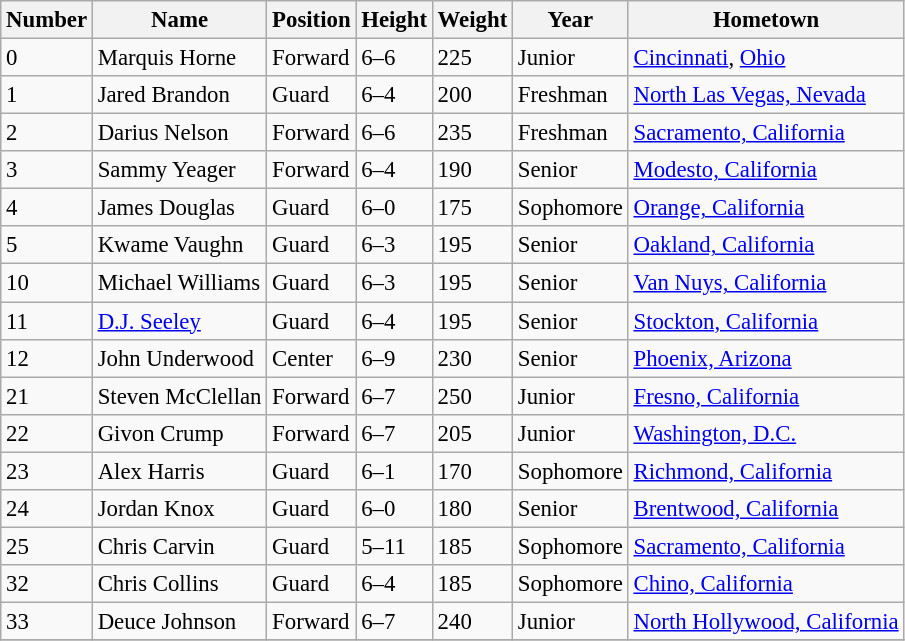<table class="wikitable" style="font-size: 95%;">
<tr>
<th>Number</th>
<th>Name</th>
<th>Position</th>
<th>Height</th>
<th>Weight</th>
<th>Year</th>
<th>Hometown</th>
</tr>
<tr>
<td>0</td>
<td>Marquis Horne</td>
<td>Forward</td>
<td>6–6</td>
<td>225</td>
<td>Junior</td>
<td><a href='#'>Cincinnati</a>, <a href='#'>Ohio</a></td>
</tr>
<tr>
<td>1</td>
<td>Jared Brandon</td>
<td>Guard</td>
<td>6–4</td>
<td>200</td>
<td>Freshman</td>
<td><a href='#'>North Las Vegas, Nevada</a></td>
</tr>
<tr>
<td>2</td>
<td>Darius Nelson</td>
<td>Forward</td>
<td>6–6</td>
<td>235</td>
<td>Freshman</td>
<td><a href='#'>Sacramento, California</a></td>
</tr>
<tr>
<td>3</td>
<td>Sammy Yeager</td>
<td>Forward</td>
<td>6–4</td>
<td>190</td>
<td>Senior</td>
<td><a href='#'>Modesto, California</a></td>
</tr>
<tr>
<td>4</td>
<td>James Douglas</td>
<td>Guard</td>
<td>6–0</td>
<td>175</td>
<td>Sophomore</td>
<td><a href='#'>Orange, California</a></td>
</tr>
<tr>
<td>5</td>
<td>Kwame Vaughn</td>
<td>Guard</td>
<td>6–3</td>
<td>195</td>
<td>Senior</td>
<td><a href='#'>Oakland, California</a></td>
</tr>
<tr>
<td>10</td>
<td>Michael Williams</td>
<td>Guard</td>
<td>6–3</td>
<td>195</td>
<td>Senior</td>
<td><a href='#'>Van Nuys, California</a></td>
</tr>
<tr>
<td>11</td>
<td><a href='#'>D.J. Seeley</a></td>
<td>Guard</td>
<td>6–4</td>
<td>195</td>
<td>Senior</td>
<td><a href='#'>Stockton, California</a></td>
</tr>
<tr>
<td>12</td>
<td>John Underwood</td>
<td>Center</td>
<td>6–9</td>
<td>230</td>
<td>Senior</td>
<td><a href='#'>Phoenix, Arizona</a></td>
</tr>
<tr>
<td>21</td>
<td>Steven McClellan</td>
<td>Forward</td>
<td>6–7</td>
<td>250</td>
<td>Junior</td>
<td><a href='#'>Fresno, California</a></td>
</tr>
<tr>
<td>22</td>
<td>Givon Crump</td>
<td>Forward</td>
<td>6–7</td>
<td>205</td>
<td>Junior</td>
<td><a href='#'>Washington, D.C.</a></td>
</tr>
<tr>
<td>23</td>
<td>Alex Harris</td>
<td>Guard</td>
<td>6–1</td>
<td>170</td>
<td>Sophomore</td>
<td><a href='#'>Richmond, California</a></td>
</tr>
<tr>
<td>24</td>
<td>Jordan Knox</td>
<td>Guard</td>
<td>6–0</td>
<td>180</td>
<td>Senior</td>
<td><a href='#'>Brentwood, California</a></td>
</tr>
<tr>
<td>25</td>
<td>Chris Carvin</td>
<td>Guard</td>
<td>5–11</td>
<td>185</td>
<td>Sophomore</td>
<td><a href='#'>Sacramento, California</a></td>
</tr>
<tr>
<td>32</td>
<td>Chris Collins</td>
<td>Guard</td>
<td>6–4</td>
<td>185</td>
<td>Sophomore</td>
<td><a href='#'>Chino, California</a></td>
</tr>
<tr>
<td>33</td>
<td>Deuce Johnson</td>
<td>Forward</td>
<td>6–7</td>
<td>240</td>
<td>Junior</td>
<td><a href='#'>North Hollywood, California</a></td>
</tr>
<tr>
</tr>
</table>
